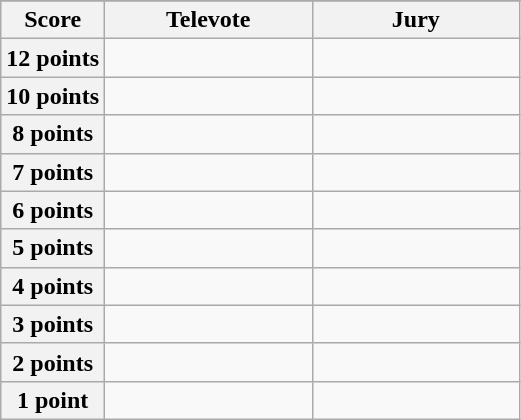<table class="wikitable">
<tr>
</tr>
<tr>
<th scope="col" width="20%">Score</th>
<th scope="col" width="40%">Televote</th>
<th scope="col" width="40%">Jury</th>
</tr>
<tr>
<th scope="row">12 points</th>
<td></td>
<td></td>
</tr>
<tr>
<th scope="row">10 points</th>
<td></td>
<td></td>
</tr>
<tr>
<th scope="row">8 points</th>
<td></td>
<td></td>
</tr>
<tr>
<th scope="row">7 points</th>
<td></td>
<td></td>
</tr>
<tr>
<th scope="row">6 points</th>
<td></td>
<td></td>
</tr>
<tr>
<th scope="row">5 points</th>
<td></td>
<td></td>
</tr>
<tr>
<th scope="row">4 points</th>
<td></td>
<td></td>
</tr>
<tr>
<th scope="row">3 points</th>
<td></td>
<td></td>
</tr>
<tr>
<th scope="row">2 points</th>
<td></td>
<td></td>
</tr>
<tr>
<th scope="row">1 point</th>
<td></td>
<td></td>
</tr>
</table>
